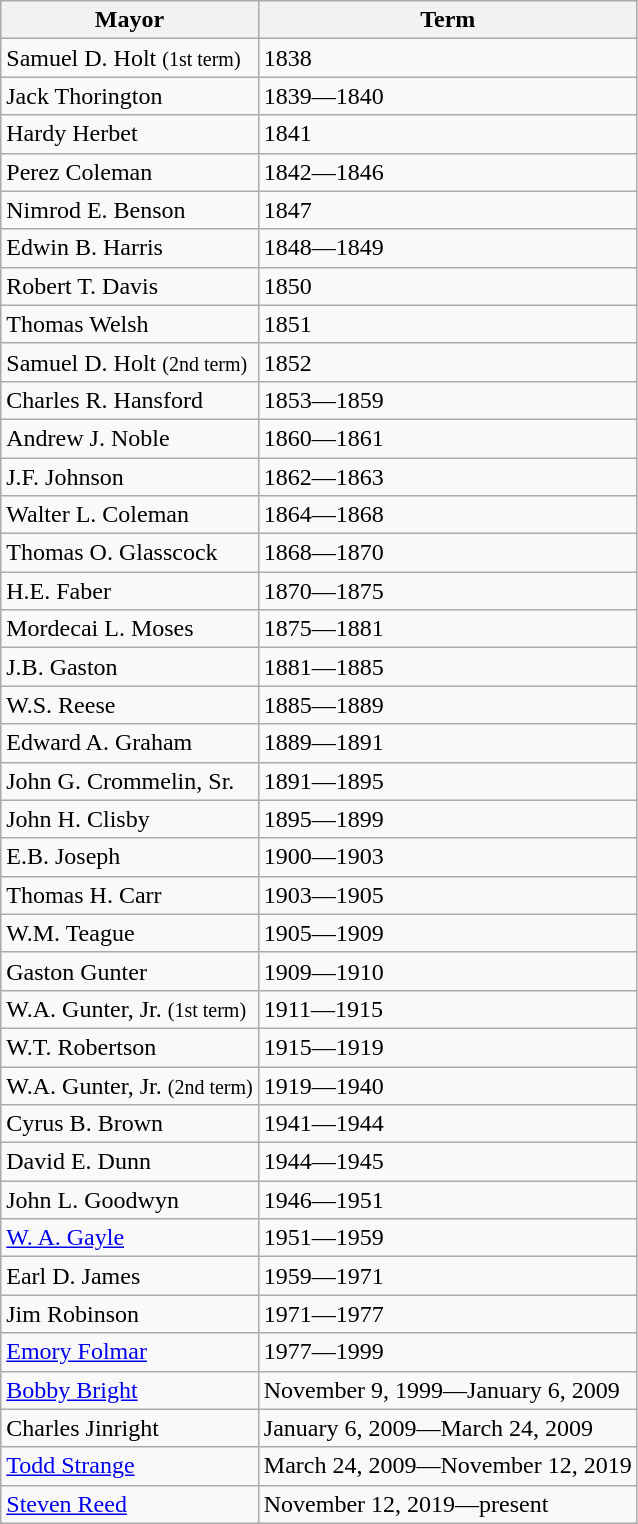<table class="wikitable">
<tr>
<th>Mayor</th>
<th>Term</th>
</tr>
<tr>
<td>Samuel D. Holt <small>(1st term)</small></td>
<td>1838</td>
</tr>
<tr>
<td>Jack Thorington</td>
<td>1839—1840</td>
</tr>
<tr>
<td>Hardy Herbet</td>
<td>1841</td>
</tr>
<tr>
<td>Perez Coleman</td>
<td>1842—1846</td>
</tr>
<tr>
<td>Nimrod E. Benson</td>
<td>1847</td>
</tr>
<tr>
<td>Edwin B. Harris</td>
<td>1848—1849</td>
</tr>
<tr>
<td>Robert T. Davis</td>
<td>1850</td>
</tr>
<tr>
<td>Thomas Welsh</td>
<td>1851</td>
</tr>
<tr>
<td>Samuel D. Holt <small>(2nd term)</small></td>
<td>1852</td>
</tr>
<tr>
<td>Charles R. Hansford</td>
<td>1853—1859</td>
</tr>
<tr>
<td>Andrew J. Noble</td>
<td>1860—1861</td>
</tr>
<tr>
<td>J.F. Johnson</td>
<td>1862—1863</td>
</tr>
<tr>
<td>Walter L. Coleman</td>
<td>1864—1868</td>
</tr>
<tr>
<td>Thomas O. Glasscock</td>
<td>1868—1870</td>
</tr>
<tr>
<td>H.E. Faber</td>
<td>1870—1875</td>
</tr>
<tr>
<td>Mordecai L. Moses</td>
<td>1875—1881</td>
</tr>
<tr>
<td>J.B. Gaston</td>
<td>1881—1885</td>
</tr>
<tr>
<td>W.S. Reese</td>
<td>1885—1889</td>
</tr>
<tr>
<td>Edward A. Graham</td>
<td>1889—1891</td>
</tr>
<tr>
<td>John G. Crommelin, Sr.</td>
<td>1891—1895</td>
</tr>
<tr>
<td>John H. Clisby</td>
<td>1895—1899</td>
</tr>
<tr>
<td>E.B. Joseph</td>
<td>1900—1903</td>
</tr>
<tr>
<td>Thomas H. Carr</td>
<td>1903—1905</td>
</tr>
<tr>
<td>W.M. Teague</td>
<td>1905—1909</td>
</tr>
<tr>
<td>Gaston Gunter</td>
<td>1909—1910</td>
</tr>
<tr>
<td>W.A. Gunter, Jr. <small>(1st term)</small></td>
<td>1911—1915</td>
</tr>
<tr>
<td>W.T. Robertson</td>
<td>1915—1919 </td>
</tr>
<tr>
<td>W.A. Gunter, Jr. <small>(2nd term)</small></td>
<td>1919—1940</td>
</tr>
<tr>
<td>Cyrus B. Brown</td>
<td>1941—1944</td>
</tr>
<tr>
<td>David E. Dunn</td>
<td>1944—1945</td>
</tr>
<tr>
<td>John L. Goodwyn</td>
<td>1946—1951</td>
</tr>
<tr>
<td><a href='#'>W. A. Gayle</a></td>
<td>1951—1959</td>
</tr>
<tr>
<td>Earl D. James</td>
<td>1959—1971</td>
</tr>
<tr>
<td>Jim Robinson</td>
<td>1971—1977</td>
</tr>
<tr>
<td><a href='#'>Emory Folmar</a></td>
<td>1977—1999</td>
</tr>
<tr>
<td><a href='#'>Bobby Bright</a></td>
<td>November 9, 1999—January 6, 2009</td>
</tr>
<tr>
<td>Charles Jinright</td>
<td>January 6, 2009—March 24, 2009</td>
</tr>
<tr>
<td><a href='#'>Todd Strange</a></td>
<td>March 24, 2009—November 12, 2019</td>
</tr>
<tr>
<td><a href='#'>Steven Reed</a></td>
<td>November 12, 2019—present</td>
</tr>
</table>
